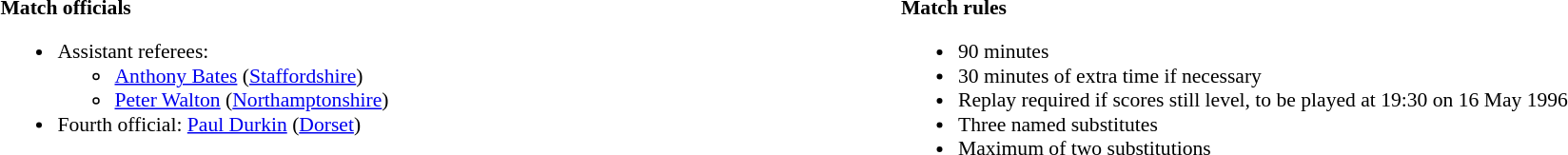<table width=100% style="font-size: 90%">
<tr>
<td width=50% valign=top><br><strong>Match officials</strong><ul><li>Assistant referees:<ul><li><a href='#'>Anthony Bates</a> (<a href='#'>Staffordshire</a>)</li><li><a href='#'>Peter Walton</a> (<a href='#'>Northamptonshire</a>)</li></ul></li><li>Fourth official: <a href='#'>Paul Durkin</a> (<a href='#'>Dorset</a>)</li></ul></td>
<td width=50% valign=top><br><strong>Match rules</strong><ul><li>90 minutes</li><li>30 minutes of extra time if necessary</li><li>Replay required if scores still level, to be played at 19:30 on 16 May 1996</li><li>Three named substitutes</li><li>Maximum of two substitutions</li></ul></td>
</tr>
</table>
